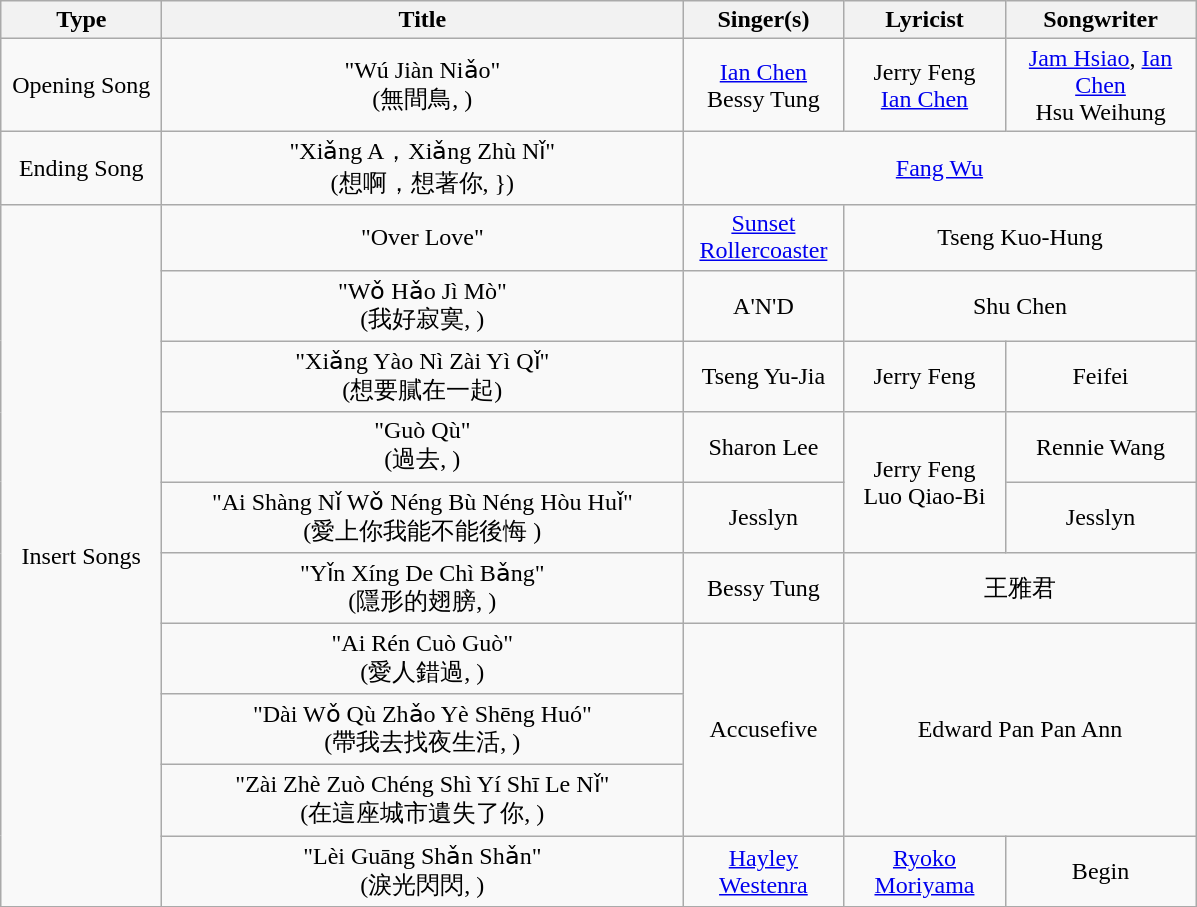<table class="wikitable">
<tr>
<th style="width:100px;">Type</th>
<th style="width:340px;">Title</th>
<th style="width:100px;">Singer(s)</th>
<th style="width:100px;">Lyricist</th>
<th style="width:120px;">Songwriter</th>
</tr>
<tr>
<td align="center">Opening Song</td>
<td align="center">"Wú Jiàn Niǎo" <br>(無間鳥, )</td>
<td align="center"><a href='#'>Ian Chen</a><br>Bessy Tung</td>
<td align="center">Jerry Feng<br><a href='#'>Ian Chen</a></td>
<td align="center"><a href='#'>Jam Hsiao</a>, <a href='#'>Ian Chen</a><br>Hsu Weihung</td>
</tr>
<tr>
<td align="center">Ending Song</td>
<td align="center">"Xiǎng A，Xiǎng Zhù Nǐ" <br>(想啊，想著你, })</td>
<td align="center" colspan=3><a href='#'>Fang Wu</a></td>
</tr>
<tr>
<td align="center" rowspan=10>Insert Songs</td>
<td align="center">"Over Love"</td>
<td align="center"><a href='#'>Sunset Rollercoaster</a></td>
<td align="center" colspan=2>Tseng Kuo-Hung</td>
</tr>
<tr>
<td align="center">"Wǒ Hǎo Jì Mò"<br>(我好寂寞, )</td>
<td align="center">A'N'D</td>
<td align="center" colspan=2>Shu Chen</td>
</tr>
<tr>
<td align="center">"Xiǎng Yào Nì Zài	Yì Qǐ"<br>(想要膩在一起)</td>
<td align="center">Tseng Yu-Jia</td>
<td align="center">Jerry Feng</td>
<td align="center">Feifei</td>
</tr>
<tr>
<td align="center">"Guò Qù"<br>(過去, )</td>
<td align="center">Sharon Lee</td>
<td align="center" rowspan="2">Jerry Feng<br>Luo Qiao-Bi</td>
<td align="center">Rennie Wang</td>
</tr>
<tr>
<td align="center">"Ai Shàng	Nǐ Wǒ Néng Bù Néng Hòu Huǐ"<br>(愛上你我能不能後悔 )</td>
<td align="center">Jesslyn</td>
<td align="center">Jesslyn</td>
</tr>
<tr>
<td align="center">"Yǐn Xíng	De Chì Bǎng"<br>(隱形的翅膀, )</td>
<td align="center">Bessy Tung</td>
<td align="center" colspan=2>王雅君</td>
</tr>
<tr>
<td align="center">"Ai Rén Cuò Guò"<br>(愛人錯過, )</td>
<td align="center" rowspan="3">Accusefive</td>
<td align="center" rowspan="3" colspan="3">Edward Pan Pan Ann</td>
</tr>
<tr>
<td align="center">"Dài Wǒ Qù Zhǎo Yè Shēng Huó"<br>(帶我去找夜生活, )</td>
</tr>
<tr>
<td align="center">"Zài Zhè Zuò Chéng Shì Yí Shī Le Nǐ"<br>(在這座城市遺失了你, )</td>
</tr>
<tr>
<td align="center">"Lèi Guāng Shǎn Shǎn"<br>(淚光閃閃, )</td>
<td align="center"><a href='#'>Hayley Westenra</a></td>
<td align="center"><a href='#'>Ryoko Moriyama</a><br></td>
<td align="center">Begin</td>
</tr>
<tr>
</tr>
</table>
